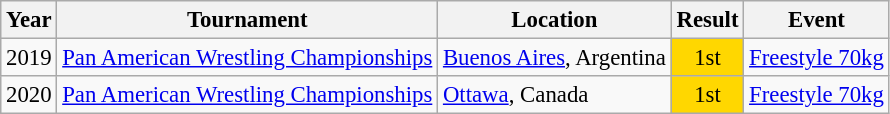<table class="wikitable" style="font-size: 95%;">
<tr>
<th>Year</th>
<th>Tournament</th>
<th>Location</th>
<th>Result</th>
<th>Event</th>
</tr>
<tr>
<td>2019</td>
<td><a href='#'>Pan American Wrestling Championships</a></td>
<td> <a href='#'>Buenos Aires</a>, Argentina</td>
<td align="center" bgcolor="gold">1st</td>
<td><a href='#'>Freestyle 70kg</a></td>
</tr>
<tr>
<td>2020</td>
<td><a href='#'>Pan American Wrestling Championships</a></td>
<td> <a href='#'>Ottawa</a>, Canada</td>
<td align="center" bgcolor="gold">1st</td>
<td><a href='#'>Freestyle 70kg</a></td>
</tr>
</table>
